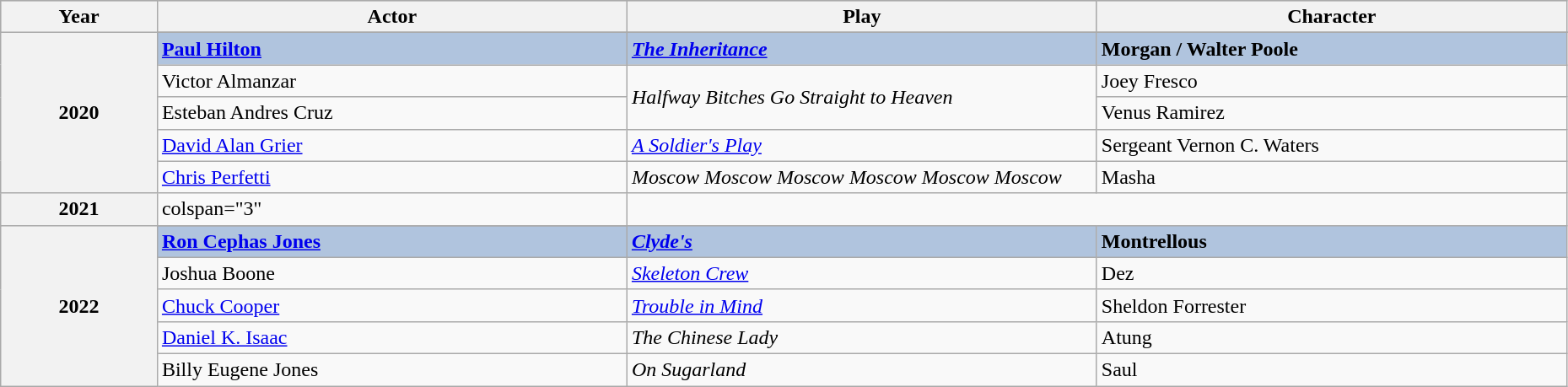<table class="wikitable" style="width:98%;">
<tr style="background:#bebebe;">
<th style="width:10%;">Year</th>
<th style="width:30%;">Actor</th>
<th style="width:30%;">Play</th>
<th style="width:30%;">Character</th>
</tr>
<tr>
<th rowspan="6" align="center">2020</th>
</tr>
<tr style="background:#B0C4DE">
<td><strong><a href='#'>Paul Hilton</a></strong></td>
<td><strong><em><a href='#'>The Inheritance</a></em></strong></td>
<td><strong>Morgan / Walter Poole</strong></td>
</tr>
<tr>
<td>Victor Almanzar</td>
<td rowspan="2"><em>Halfway Bitches Go Straight to Heaven</em></td>
<td>Joey Fresco</td>
</tr>
<tr>
<td>Esteban Andres Cruz</td>
<td>Venus Ramirez</td>
</tr>
<tr>
<td><a href='#'>David Alan Grier</a></td>
<td><em><a href='#'>A Soldier's Play</a></em></td>
<td>Sergeant Vernon C. Waters</td>
</tr>
<tr>
<td><a href='#'>Chris Perfetti</a></td>
<td><em>Moscow Moscow Moscow Moscow Moscow Moscow</em></td>
<td>Masha</td>
</tr>
<tr>
<th>2021</th>
<td>colspan="3" </td>
</tr>
<tr>
<th rowspan="6" align="center">2022</th>
</tr>
<tr style="background:#B0C4DE">
<td><strong><a href='#'>Ron Cephas Jones</a></strong></td>
<td><strong><em><a href='#'>Clyde's</a></em></strong></td>
<td><strong>Montrellous</strong></td>
</tr>
<tr>
<td>Joshua Boone</td>
<td><em><a href='#'>Skeleton Crew</a></em></td>
<td>Dez</td>
</tr>
<tr>
<td><a href='#'>Chuck Cooper</a></td>
<td><em><a href='#'>Trouble in Mind</a></em></td>
<td>Sheldon Forrester</td>
</tr>
<tr>
<td><a href='#'>Daniel K. Isaac</a></td>
<td><em>The Chinese Lady</em></td>
<td>Atung</td>
</tr>
<tr>
<td>Billy Eugene Jones</td>
<td><em>On Sugarland</em></td>
<td>Saul</td>
</tr>
</table>
